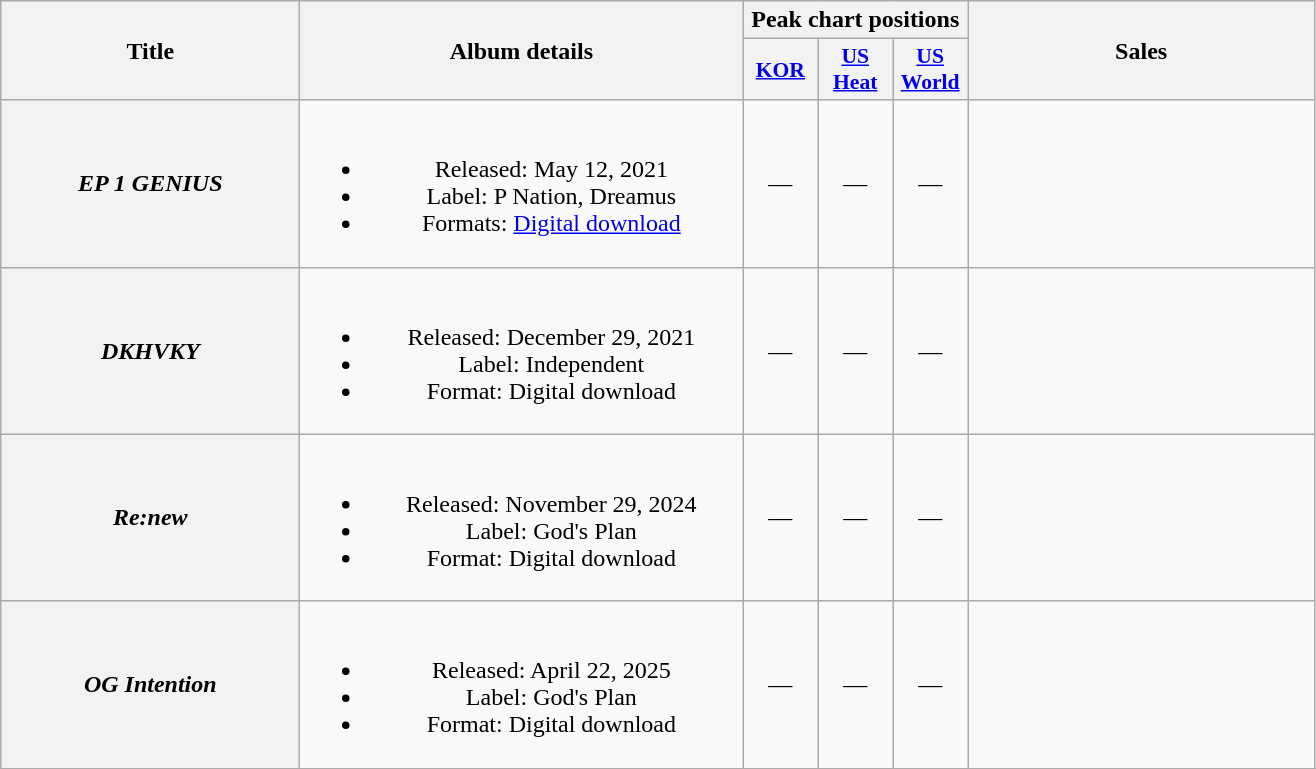<table class="wikitable plainrowheaders" style="text-align:center;">
<tr>
<th rowspan="2" style="width:12em;">Title</th>
<th rowspan="2" style="width:18em;">Album details</th>
<th colspan="3">Peak chart positions</th>
<th rowspan="2" style="width:14em;">Sales</th>
</tr>
<tr>
<th scope="col" style="width:3em;font-size:90%;"><a href='#'>KOR</a><br></th>
<th scope="col" style="width:3em;font-size:90%;"><a href='#'>US Heat</a><br></th>
<th scope="col" style="width:3em;font-size:90%;"><a href='#'>US World</a></th>
</tr>
<tr>
<th scope="row"><em>EP 1 GENIUS</em></th>
<td><br><ul><li>Released: May 12, 2021</li><li>Label: P Nation, Dreamus</li><li>Formats: <a href='#'>Digital download</a></li></ul></td>
<td>—</td>
<td>—</td>
<td>—</td>
<td></td>
</tr>
<tr>
<th scope="row"><em>DKHVKY</em></th>
<td><br><ul><li>Released: December 29, 2021</li><li>Label: Independent</li><li>Format: Digital download</li></ul></td>
<td>—</td>
<td>—</td>
<td>—</td>
<td></td>
</tr>
<tr>
<th scope="row"><em>Re:new</em></th>
<td><br><ul><li>Released: November 29, 2024</li><li>Label: God's Plan</li><li>Format: Digital download</li></ul></td>
<td>—</td>
<td>—</td>
<td>—</td>
<td></td>
</tr>
<tr>
<th scope="row"><em>OG Intention</em></th>
<td><br><ul><li>Released: April 22, 2025</li><li>Label: God's Plan</li><li>Format: Digital download</li></ul></td>
<td>—</td>
<td>—</td>
<td>—</td>
<td></td>
</tr>
<tr>
</tr>
</table>
